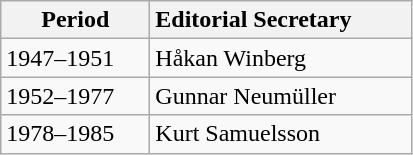<table class="wikitable">
<tr>
<th>Period</th>
<th>Editorial Secretary         </th>
</tr>
<tr>
<td>1947–1951     </td>
<td>Håkan Winberg</td>
</tr>
<tr>
<td>1952–1977</td>
<td>Gunnar Neumüller</td>
</tr>
<tr>
<td>1978–1985</td>
<td>Kurt Samuelsson</td>
</tr>
</table>
